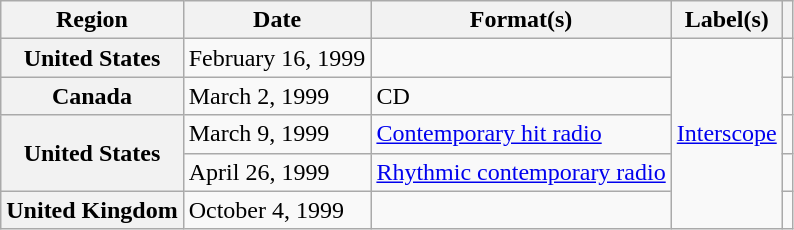<table class="wikitable plainrowheaders">
<tr>
<th scope="col">Region</th>
<th scope="col">Date</th>
<th scope="col">Format(s)</th>
<th scope="col">Label(s)</th>
<th scope="col"></th>
</tr>
<tr>
<th scope="row">United States</th>
<td>February 16, 1999</td>
<td></td>
<td rowspan="5"><a href='#'>Interscope</a></td>
<td></td>
</tr>
<tr>
<th scope="row">Canada</th>
<td>March 2, 1999</td>
<td>CD</td>
<td></td>
</tr>
<tr>
<th rowspan="2" scope="row">United States</th>
<td>March 9, 1999</td>
<td><a href='#'>Contemporary hit radio</a></td>
<td></td>
</tr>
<tr>
<td>April 26, 1999</td>
<td><a href='#'>Rhythmic contemporary radio</a></td>
<td></td>
</tr>
<tr>
<th scope="row">United Kingdom</th>
<td>October 4, 1999</td>
<td></td>
<td></td>
</tr>
</table>
